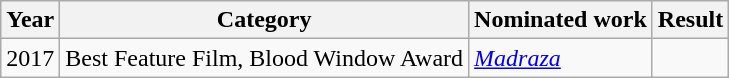<table class="wikitable">
<tr>
<th>Year</th>
<th>Category</th>
<th>Nominated work</th>
<th>Result</th>
</tr>
<tr>
<td>2017</td>
<td>Best Feature Film, Blood Window Award</td>
<td><em><a href='#'>Madraza</a></em></td>
<td></td>
</tr>
</table>
